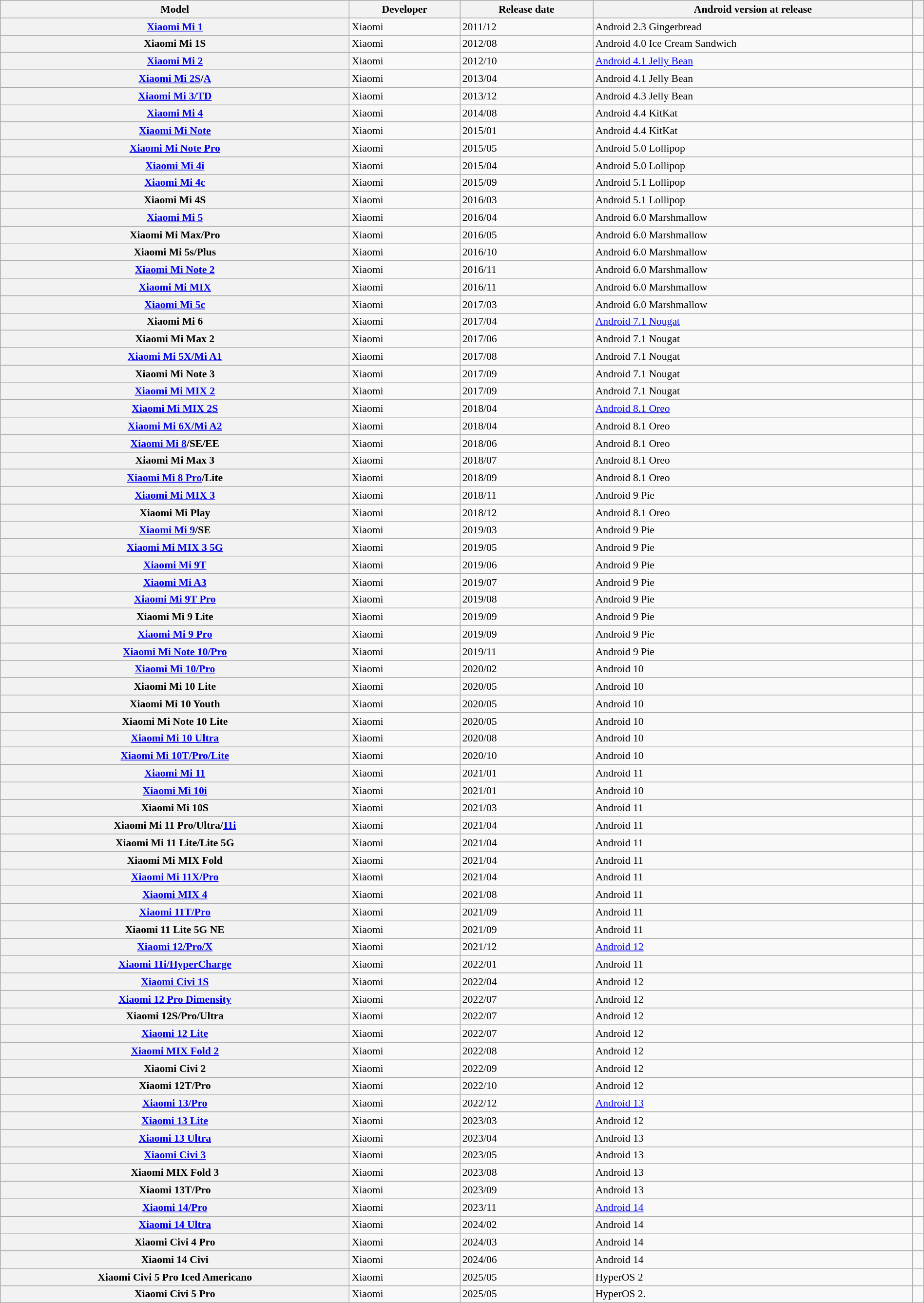<table class="wikitable sortable plainrowheaders" style="width:100%; font-size:90%;">
<tr>
<th scope="col">Model</th>
<th scope="col">Developer</th>
<th scope="col">Release date</th>
<th scope="col">Android version at release</th>
<th scope="col" class="unsortable"></th>
</tr>
<tr>
<th scope="row"><a href='#'>Xiaomi Mi 1</a></th>
<td>Xiaomi</td>
<td>2011/12</td>
<td>Android 2.3 Gingerbread</td>
<td></td>
</tr>
<tr>
<th scope="row">Xiaomi Mi 1S</th>
<td>Xiaomi</td>
<td>2012/08</td>
<td>Android 4.0 Ice Cream Sandwich</td>
<td></td>
</tr>
<tr>
<th scope="row"><a href='#'>Xiaomi Mi 2</a></th>
<td>Xiaomi</td>
<td>2012/10</td>
<td><a href='#'>Android 4.1 Jelly Bean</a></td>
<td></td>
</tr>
<tr>
<th scope="row"><a href='#'>Xiaomi Mi 2S</a>/<a href='#'>A</a></th>
<td>Xiaomi</td>
<td>2013/04</td>
<td>Android 4.1 Jelly Bean</td>
<td></td>
</tr>
<tr>
<th scope="row"><a href='#'>Xiaomi Mi 3/TD</a></th>
<td>Xiaomi</td>
<td>2013/12</td>
<td>Android 4.3 Jelly Bean</td>
<td></td>
</tr>
<tr>
<th scope="row"><a href='#'>Xiaomi Mi 4</a></th>
<td>Xiaomi</td>
<td>2014/08</td>
<td>Android 4.4 KitKat</td>
<td></td>
</tr>
<tr>
<th scope="row"><a href='#'>Xiaomi Mi Note</a></th>
<td>Xiaomi</td>
<td>2015/01</td>
<td>Android 4.4 KitKat</td>
<td></td>
</tr>
<tr>
<th scope="row"><a href='#'>Xiaomi Mi Note Pro</a></th>
<td>Xiaomi</td>
<td>2015/05</td>
<td>Android 5.0 Lollipop</td>
<td></td>
</tr>
<tr>
<th scope="row"><a href='#'>Xiaomi Mi 4i</a></th>
<td>Xiaomi</td>
<td>2015/04</td>
<td>Android 5.0 Lollipop</td>
<td></td>
</tr>
<tr>
<th scope="row"><a href='#'>Xiaomi Mi 4c</a></th>
<td>Xiaomi</td>
<td>2015/09</td>
<td>Android 5.1 Lollipop</td>
<td></td>
</tr>
<tr>
<th scope="row">Xiaomi Mi 4S</th>
<td>Xiaomi</td>
<td>2016/03</td>
<td>Android 5.1 Lollipop</td>
<td></td>
</tr>
<tr>
<th scope="row"><a href='#'>Xiaomi Mi 5</a></th>
<td>Xiaomi</td>
<td>2016/04</td>
<td>Android 6.0 Marshmallow</td>
<td></td>
</tr>
<tr>
<th scope="row">Xiaomi Mi Max/Pro</th>
<td>Xiaomi</td>
<td>2016/05</td>
<td>Android 6.0 Marshmallow</td>
<td></td>
</tr>
<tr>
<th scope="row">Xiaomi Mi 5s/Plus</th>
<td>Xiaomi</td>
<td>2016/10</td>
<td>Android 6.0 Marshmallow</td>
<td></td>
</tr>
<tr>
<th scope="row"><a href='#'>Xiaomi Mi Note 2</a></th>
<td>Xiaomi</td>
<td>2016/11</td>
<td>Android 6.0 Marshmallow</td>
<td></td>
</tr>
<tr>
<th scope="row"><a href='#'>Xiaomi Mi MIX</a></th>
<td>Xiaomi</td>
<td>2016/11</td>
<td>Android 6.0 Marshmallow</td>
<td></td>
</tr>
<tr>
<th scope="row"><a href='#'>Xiaomi Mi 5c</a></th>
<td>Xiaomi</td>
<td>2017/03</td>
<td>Android 6.0 Marshmallow</td>
<td></td>
</tr>
<tr>
<th scope="row">Xiaomi Mi 6</th>
<td>Xiaomi</td>
<td>2017/04</td>
<td><a href='#'>Android 7.1 Nougat</a></td>
<td></td>
</tr>
<tr>
<th scope="row">Xiaomi Mi Max 2</th>
<td>Xiaomi</td>
<td>2017/06</td>
<td>Android 7.1 Nougat</td>
<td></td>
</tr>
<tr>
<th scope="row"><a href='#'>Xiaomi Mi 5X/Mi A1</a></th>
<td>Xiaomi</td>
<td>2017/08</td>
<td>Android 7.1 Nougat</td>
<td></td>
</tr>
<tr>
<th scope="row">Xiaomi Mi Note 3</th>
<td>Xiaomi</td>
<td>2017/09</td>
<td>Android 7.1 Nougat</td>
<td></td>
</tr>
<tr>
<th scope="row"><a href='#'>Xiaomi Mi MIX 2</a></th>
<td>Xiaomi</td>
<td>2017/09</td>
<td>Android 7.1 Nougat</td>
<td></td>
</tr>
<tr>
<th scope="row"><a href='#'>Xiaomi Mi MIX 2S</a></th>
<td>Xiaomi</td>
<td>2018/04</td>
<td><a href='#'>Android 8.1 Oreo</a></td>
<td></td>
</tr>
<tr>
<th scope="row"><a href='#'>Xiaomi Mi 6X/Mi A2</a></th>
<td>Xiaomi</td>
<td>2018/04</td>
<td>Android 8.1 Oreo</td>
<td></td>
</tr>
<tr>
<th scope="row"><a href='#'>Xiaomi Mi 8</a>/SE/EE</th>
<td>Xiaomi</td>
<td>2018/06</td>
<td>Android 8.1 Oreo</td>
<td></td>
</tr>
<tr>
<th scope="row">Xiaomi Mi Max 3</th>
<td>Xiaomi</td>
<td>2018/07</td>
<td>Android 8.1 Oreo</td>
<td></td>
</tr>
<tr>
<th scope="row"><a href='#'>Xiaomi Mi 8 Pro</a>/Lite</th>
<td>Xiaomi</td>
<td>2018/09</td>
<td>Android 8.1 Oreo</td>
<td></td>
</tr>
<tr>
<th scope="row"><a href='#'>Xiaomi Mi MIX 3</a></th>
<td>Xiaomi</td>
<td>2018/11</td>
<td>Android 9 Pie</td>
<td></td>
</tr>
<tr>
<th scope="row">Xiaomi Mi Play</th>
<td>Xiaomi</td>
<td>2018/12</td>
<td>Android 8.1 Oreo</td>
<td></td>
</tr>
<tr>
<th scope="row"><a href='#'>Xiaomi Mi 9</a>/SE</th>
<td>Xiaomi</td>
<td>2019/03</td>
<td>Android 9 Pie</td>
<td></td>
</tr>
<tr>
<th scope="row"><a href='#'>Xiaomi Mi MIX 3 5G</a></th>
<td>Xiaomi</td>
<td>2019/05</td>
<td>Android 9 Pie</td>
<td></td>
</tr>
<tr>
<th scope="row"><a href='#'>Xiaomi Mi 9T</a></th>
<td>Xiaomi</td>
<td>2019/06</td>
<td>Android 9 Pie</td>
<td></td>
</tr>
<tr>
<th scope="row"><a href='#'>Xiaomi Mi A3</a></th>
<td>Xiaomi</td>
<td>2019/07</td>
<td>Android 9 Pie</td>
<td></td>
</tr>
<tr>
<th scope="row"><a href='#'>Xiaomi Mi 9T Pro</a></th>
<td>Xiaomi</td>
<td>2019/08</td>
<td>Android 9 Pie</td>
<td></td>
</tr>
<tr>
<th scope="row">Xiaomi Mi 9 Lite</th>
<td>Xiaomi</td>
<td>2019/09</td>
<td>Android 9 Pie</td>
<td></td>
</tr>
<tr>
<th scope="row"><a href='#'>Xiaomi Mi 9 Pro</a></th>
<td>Xiaomi</td>
<td>2019/09</td>
<td>Android 9 Pie</td>
<td></td>
</tr>
<tr>
<th scope="row"><a href='#'>Xiaomi Mi Note 10/Pro</a></th>
<td>Xiaomi</td>
<td>2019/11</td>
<td>Android 9 Pie</td>
<td></td>
</tr>
<tr>
<th scope="row"><a href='#'>Xiaomi Mi 10/Pro</a></th>
<td>Xiaomi</td>
<td>2020/02</td>
<td>Android 10</td>
<td></td>
</tr>
<tr>
<th scope="row">Xiaomi Mi 10 Lite</th>
<td>Xiaomi</td>
<td>2020/05</td>
<td>Android 10</td>
<td></td>
</tr>
<tr>
<th scope="row">Xiaomi Mi 10 Youth</th>
<td>Xiaomi</td>
<td>2020/05</td>
<td>Android 10</td>
<td></td>
</tr>
<tr>
<th scope="row">Xiaomi Mi Note 10 Lite</th>
<td>Xiaomi</td>
<td>2020/05</td>
<td>Android 10</td>
<td></td>
</tr>
<tr>
<th scope="row"><a href='#'>Xiaomi Mi 10 Ultra</a></th>
<td>Xiaomi</td>
<td>2020/08</td>
<td>Android 10</td>
<td></td>
</tr>
<tr>
<th scope="row"><a href='#'>Xiaomi Mi 10T/Pro/Lite</a></th>
<td>Xiaomi</td>
<td>2020/10</td>
<td>Android 10</td>
<td></td>
</tr>
<tr>
<th scope="row"><a href='#'>Xiaomi Mi 11</a></th>
<td>Xiaomi</td>
<td>2021/01</td>
<td>Android 11</td>
<td></td>
</tr>
<tr>
<th scope="row"><a href='#'>Xiaomi Mi 10i</a></th>
<td>Xiaomi</td>
<td>2021/01</td>
<td>Android 10</td>
<td></td>
</tr>
<tr>
<th scope="row">Xiaomi Mi 10S</th>
<td>Xiaomi</td>
<td>2021/03</td>
<td>Android 11</td>
<td></td>
</tr>
<tr>
<th scope="row">Xiaomi Mi 11 Pro/Ultra/<a href='#'>11i</a></th>
<td>Xiaomi</td>
<td>2021/04</td>
<td>Android 11</td>
<td></td>
</tr>
<tr>
<th scope="row">Xiaomi Mi 11 Lite/Lite 5G</th>
<td>Xiaomi</td>
<td>2021/04</td>
<td>Android 11</td>
<td></td>
</tr>
<tr>
<th scope="row">Xiaomi Mi MIX Fold</th>
<td>Xiaomi</td>
<td>2021/04</td>
<td>Android 11</td>
<td></td>
</tr>
<tr>
<th scope="row"><a href='#'>Xiaomi Mi 11X/Pro</a></th>
<td>Xiaomi</td>
<td>2021/04</td>
<td>Android 11</td>
<td></td>
</tr>
<tr>
<th scope="row"><a href='#'>Xiaomi MIX 4</a></th>
<td>Xiaomi</td>
<td>2021/08</td>
<td>Android 11</td>
<td></td>
</tr>
<tr>
<th scope="row"><a href='#'>Xiaomi 11T/Pro</a></th>
<td>Xiaomi</td>
<td>2021/09</td>
<td>Android 11</td>
<td></td>
</tr>
<tr>
<th scope="row">Xiaomi 11 Lite 5G NE</th>
<td>Xiaomi</td>
<td>2021/09</td>
<td>Android 11</td>
<td></td>
</tr>
<tr>
<th scope="row"><a href='#'>Xiaomi 12/Pro/X</a></th>
<td>Xiaomi</td>
<td>2021/12</td>
<td><a href='#'>Android 12</a></td>
<td></td>
</tr>
<tr>
<th scope="row"><a href='#'>Xiaomi 11i/HyperCharge</a></th>
<td>Xiaomi</td>
<td>2022/01</td>
<td>Android 11</td>
<td></td>
</tr>
<tr>
<th scope="row"><a href='#'>Xiaomi Civi 1S</a></th>
<td>Xiaomi</td>
<td>2022/04</td>
<td>Android 12</td>
<td></td>
</tr>
<tr>
<th scope="row"><a href='#'>Xiaomi 12 Pro Dimensity</a></th>
<td>Xiaomi</td>
<td>2022/07</td>
<td>Android 12</td>
<td></td>
</tr>
<tr>
<th scope="row">Xiaomi 12S/Pro/Ultra</th>
<td>Xiaomi</td>
<td>2022/07</td>
<td>Android 12</td>
<td></td>
</tr>
<tr>
<th scope="row"><a href='#'>Xiaomi 12 Lite</a></th>
<td>Xiaomi</td>
<td>2022/07</td>
<td>Android 12</td>
<td></td>
</tr>
<tr>
<th scope="row"><a href='#'>Xiaomi MIX Fold 2</a></th>
<td>Xiaomi</td>
<td>2022/08</td>
<td>Android 12</td>
<td></td>
</tr>
<tr>
<th scope="row">Xiaomi Civi 2</th>
<td>Xiaomi</td>
<td>2022/09</td>
<td>Android 12</td>
<td></td>
</tr>
<tr>
<th scope="row">Xiaomi 12T/Pro</th>
<td>Xiaomi</td>
<td>2022/10</td>
<td>Android 12</td>
<td></td>
</tr>
<tr>
<th scope="row"><a href='#'>Xiaomi 13/Pro</a></th>
<td>Xiaomi</td>
<td>2022/12</td>
<td><a href='#'>Android 13</a></td>
<td></td>
</tr>
<tr>
<th scope="row"><a href='#'>Xiaomi 13 Lite</a></th>
<td>Xiaomi</td>
<td>2023/03</td>
<td>Android 12</td>
<td></td>
</tr>
<tr>
<th scope="row"><a href='#'>Xiaomi 13 Ultra</a></th>
<td>Xiaomi</td>
<td>2023/04</td>
<td>Android 13</td>
<td></td>
</tr>
<tr>
<th scope="row"><a href='#'>Xiaomi Civi 3</a></th>
<td>Xiaomi</td>
<td>2023/05</td>
<td>Android 13</td>
<td></td>
</tr>
<tr>
<th scope="row">Xiaomi MIX Fold 3</th>
<td>Xiaomi</td>
<td>2023/08</td>
<td>Android 13</td>
<td></td>
</tr>
<tr>
<th scope="row">Xiaomi 13T/Pro</th>
<td>Xiaomi</td>
<td>2023/09</td>
<td>Android 13</td>
<td></td>
</tr>
<tr>
<th scope="row"><a href='#'>Xiaomi 14/Pro</a></th>
<td>Xiaomi</td>
<td>2023/11</td>
<td><a href='#'>Android 14</a></td>
<td></td>
</tr>
<tr>
<th scope="row"><a href='#'>Xiaomi 14 Ultra</a></th>
<td>Xiaomi</td>
<td>2024/02</td>
<td>Android 14</td>
<td></td>
</tr>
<tr>
<th scope="row">Xiaomi Civi 4 Pro</th>
<td>Xiaomi</td>
<td>2024/03</td>
<td>Android 14</td>
<td></td>
</tr>
<tr>
<th scope="row">Xiaomi 14 Civi</th>
<td>Xiaomi</td>
<td>2024/06</td>
<td>Android 14</td>
<td></td>
</tr>
<tr>
<th scope="row">Xiaomi Civi 5 Pro Iced Americano</th>
<td>Xiaomi</td>
<td>2025/05</td>
<td>HyperOS 2</td>
<td></td>
</tr>
<tr>
<th scope="row">Xiaomi Civi 5 Pro</th>
<td>Xiaomi</td>
<td>2025/05</td>
<td>HyperOS 2.</td>
<td></td>
</tr>
</table>
